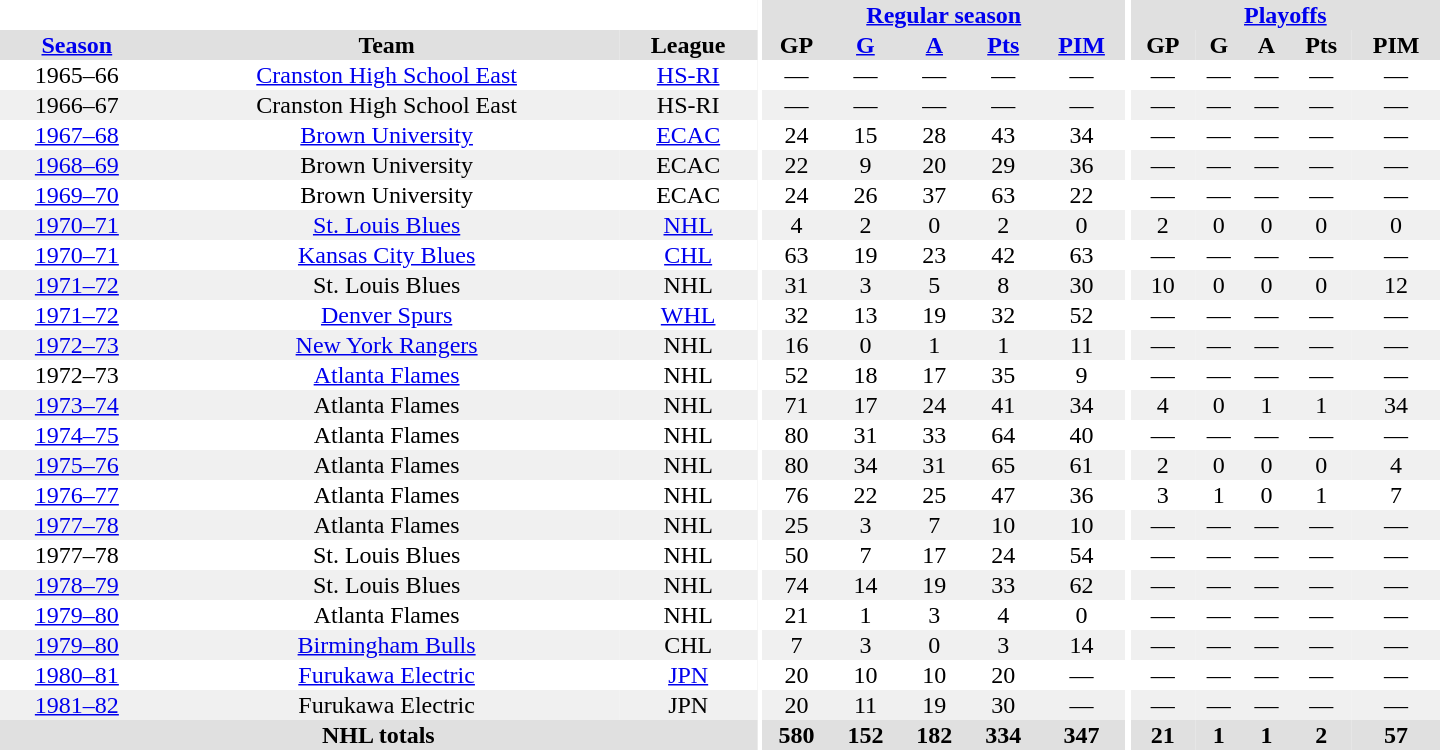<table border="0" cellpadding="1" cellspacing="0" style="text-align:center; width:60em">
<tr bgcolor="#e0e0e0">
<th colspan="3" bgcolor="#ffffff"></th>
<th rowspan="100" bgcolor="#ffffff"></th>
<th colspan="5"><a href='#'>Regular season</a></th>
<th rowspan="100" bgcolor="#ffffff"></th>
<th colspan="5"><a href='#'>Playoffs</a></th>
</tr>
<tr bgcolor="#e0e0e0">
<th><a href='#'>Season</a></th>
<th>Team</th>
<th>League</th>
<th>GP</th>
<th><a href='#'>G</a></th>
<th><a href='#'>A</a></th>
<th><a href='#'>Pts</a></th>
<th><a href='#'>PIM</a></th>
<th>GP</th>
<th>G</th>
<th>A</th>
<th>Pts</th>
<th>PIM</th>
</tr>
<tr>
<td>1965–66</td>
<td><a href='#'>Cranston High School East</a></td>
<td><a href='#'>HS-RI</a></td>
<td>—</td>
<td>—</td>
<td>—</td>
<td>—</td>
<td>—</td>
<td>—</td>
<td>—</td>
<td>—</td>
<td>—</td>
<td>—</td>
</tr>
<tr bgcolor="#f0f0f0">
<td>1966–67</td>
<td>Cranston High School East</td>
<td>HS-RI</td>
<td>—</td>
<td>—</td>
<td>—</td>
<td>—</td>
<td>—</td>
<td>—</td>
<td>—</td>
<td>—</td>
<td>—</td>
<td>—</td>
</tr>
<tr>
<td><a href='#'>1967–68</a></td>
<td><a href='#'>Brown University</a></td>
<td><a href='#'>ECAC</a></td>
<td>24</td>
<td>15</td>
<td>28</td>
<td>43</td>
<td>34</td>
<td>—</td>
<td>—</td>
<td>—</td>
<td>—</td>
<td>—</td>
</tr>
<tr bgcolor="#f0f0f0">
<td><a href='#'>1968–69</a></td>
<td>Brown University</td>
<td>ECAC</td>
<td>22</td>
<td>9</td>
<td>20</td>
<td>29</td>
<td>36</td>
<td>—</td>
<td>—</td>
<td>—</td>
<td>—</td>
<td>—</td>
</tr>
<tr>
<td><a href='#'>1969–70</a></td>
<td>Brown University</td>
<td>ECAC</td>
<td>24</td>
<td>26</td>
<td>37</td>
<td>63</td>
<td>22</td>
<td>—</td>
<td>—</td>
<td>—</td>
<td>—</td>
<td>—</td>
</tr>
<tr bgcolor="#f0f0f0">
<td><a href='#'>1970–71</a></td>
<td><a href='#'>St. Louis Blues</a></td>
<td><a href='#'>NHL</a></td>
<td>4</td>
<td>2</td>
<td>0</td>
<td>2</td>
<td>0</td>
<td>2</td>
<td>0</td>
<td>0</td>
<td>0</td>
<td>0</td>
</tr>
<tr>
<td><a href='#'>1970–71</a></td>
<td><a href='#'>Kansas City Blues</a></td>
<td><a href='#'>CHL</a></td>
<td>63</td>
<td>19</td>
<td>23</td>
<td>42</td>
<td>63</td>
<td>—</td>
<td>—</td>
<td>—</td>
<td>—</td>
<td>—</td>
</tr>
<tr bgcolor="#f0f0f0">
<td><a href='#'>1971–72</a></td>
<td>St. Louis Blues</td>
<td>NHL</td>
<td>31</td>
<td>3</td>
<td>5</td>
<td>8</td>
<td>30</td>
<td>10</td>
<td>0</td>
<td>0</td>
<td>0</td>
<td>12</td>
</tr>
<tr>
<td><a href='#'>1971–72</a></td>
<td><a href='#'>Denver Spurs</a></td>
<td><a href='#'>WHL</a></td>
<td>32</td>
<td>13</td>
<td>19</td>
<td>32</td>
<td>52</td>
<td>—</td>
<td>—</td>
<td>—</td>
<td>—</td>
<td>—</td>
</tr>
<tr bgcolor="#f0f0f0">
<td><a href='#'>1972–73</a></td>
<td><a href='#'>New York Rangers</a></td>
<td>NHL</td>
<td>16</td>
<td>0</td>
<td>1</td>
<td>1</td>
<td>11</td>
<td>—</td>
<td>—</td>
<td>—</td>
<td>—</td>
<td>—</td>
</tr>
<tr>
<td>1972–73</td>
<td><a href='#'>Atlanta Flames</a></td>
<td>NHL</td>
<td>52</td>
<td>18</td>
<td>17</td>
<td>35</td>
<td>9</td>
<td>—</td>
<td>—</td>
<td>—</td>
<td>—</td>
<td>—</td>
</tr>
<tr bgcolor="#f0f0f0">
<td><a href='#'>1973–74</a></td>
<td>Atlanta Flames</td>
<td>NHL</td>
<td>71</td>
<td>17</td>
<td>24</td>
<td>41</td>
<td>34</td>
<td>4</td>
<td>0</td>
<td>1</td>
<td>1</td>
<td>34</td>
</tr>
<tr>
<td><a href='#'>1974–75</a></td>
<td>Atlanta Flames</td>
<td>NHL</td>
<td>80</td>
<td>31</td>
<td>33</td>
<td>64</td>
<td>40</td>
<td>—</td>
<td>—</td>
<td>—</td>
<td>—</td>
<td>—</td>
</tr>
<tr bgcolor="#f0f0f0">
<td><a href='#'>1975–76</a></td>
<td>Atlanta Flames</td>
<td>NHL</td>
<td>80</td>
<td>34</td>
<td>31</td>
<td>65</td>
<td>61</td>
<td>2</td>
<td>0</td>
<td>0</td>
<td>0</td>
<td>4</td>
</tr>
<tr>
<td><a href='#'>1976–77</a></td>
<td>Atlanta Flames</td>
<td>NHL</td>
<td>76</td>
<td>22</td>
<td>25</td>
<td>47</td>
<td>36</td>
<td>3</td>
<td>1</td>
<td>0</td>
<td>1</td>
<td>7</td>
</tr>
<tr bgcolor="#f0f0f0">
<td><a href='#'>1977–78</a></td>
<td>Atlanta Flames</td>
<td>NHL</td>
<td>25</td>
<td>3</td>
<td>7</td>
<td>10</td>
<td>10</td>
<td>—</td>
<td>—</td>
<td>—</td>
<td>—</td>
<td>—</td>
</tr>
<tr>
<td>1977–78</td>
<td>St. Louis Blues</td>
<td>NHL</td>
<td>50</td>
<td>7</td>
<td>17</td>
<td>24</td>
<td>54</td>
<td>—</td>
<td>—</td>
<td>—</td>
<td>—</td>
<td>—</td>
</tr>
<tr bgcolor="#f0f0f0">
<td><a href='#'>1978–79</a></td>
<td>St. Louis Blues</td>
<td>NHL</td>
<td>74</td>
<td>14</td>
<td>19</td>
<td>33</td>
<td>62</td>
<td>—</td>
<td>—</td>
<td>—</td>
<td>—</td>
<td>—</td>
</tr>
<tr>
<td><a href='#'>1979–80</a></td>
<td>Atlanta Flames</td>
<td>NHL</td>
<td>21</td>
<td>1</td>
<td>3</td>
<td>4</td>
<td>0</td>
<td>—</td>
<td>—</td>
<td>—</td>
<td>—</td>
<td>—</td>
</tr>
<tr bgcolor="#f0f0f0">
<td><a href='#'>1979–80</a></td>
<td><a href='#'>Birmingham Bulls</a></td>
<td>CHL</td>
<td>7</td>
<td>3</td>
<td>0</td>
<td>3</td>
<td>14</td>
<td>—</td>
<td>—</td>
<td>—</td>
<td>—</td>
<td>—</td>
</tr>
<tr>
<td><a href='#'>1980–81</a></td>
<td><a href='#'>Furukawa Electric</a></td>
<td><a href='#'>JPN</a></td>
<td>20</td>
<td>10</td>
<td>10</td>
<td>20</td>
<td>—</td>
<td>—</td>
<td>—</td>
<td>—</td>
<td>—</td>
<td>—</td>
</tr>
<tr bgcolor="#f0f0f0">
<td><a href='#'>1981–82</a></td>
<td>Furukawa Electric</td>
<td>JPN</td>
<td>20</td>
<td>11</td>
<td>19</td>
<td>30</td>
<td>—</td>
<td>—</td>
<td>—</td>
<td>—</td>
<td>—</td>
<td>—</td>
</tr>
<tr bgcolor="#e0e0e0">
<th colspan="3">NHL totals</th>
<th>580</th>
<th>152</th>
<th>182</th>
<th>334</th>
<th>347</th>
<th>21</th>
<th>1</th>
<th>1</th>
<th>2</th>
<th>57</th>
</tr>
</table>
